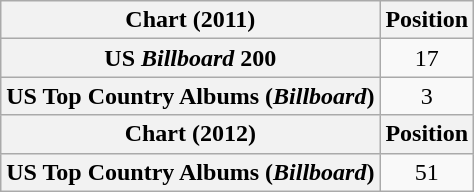<table class="wikitable plainrowheaders" style="text-align:center">
<tr>
<th scope="col">Chart (2011)</th>
<th scope="col">Position</th>
</tr>
<tr>
<th scope="row">US <em>Billboard</em> 200</th>
<td>17</td>
</tr>
<tr>
<th scope="row">US Top Country Albums (<em>Billboard</em>)</th>
<td>3</td>
</tr>
<tr>
<th scope="col">Chart (2012)</th>
<th scope="col">Position</th>
</tr>
<tr>
<th scope="row">US Top Country Albums (<em>Billboard</em>)</th>
<td>51</td>
</tr>
</table>
